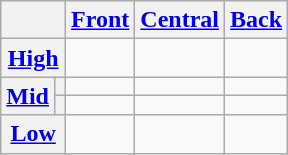<table class="wikitable" style="text-align:center;">
<tr>
<th colspan="2"></th>
<th><a href='#'>Front</a></th>
<th><a href='#'>Central</a></th>
<th><a href='#'>Back</a></th>
</tr>
<tr>
<th colspan="2"><a href='#'>High</a></th>
<td></td>
<td></td>
<td></td>
</tr>
<tr>
<th rowspan="2"><a href='#'>Mid</a></th>
<th></th>
<td></td>
<td></td>
<td></td>
</tr>
<tr>
<th></th>
<td></td>
<td></td>
<td></td>
</tr>
<tr>
<th colspan="2"><a href='#'>Low</a></th>
<td></td>
<td></td>
<td></td>
</tr>
</table>
